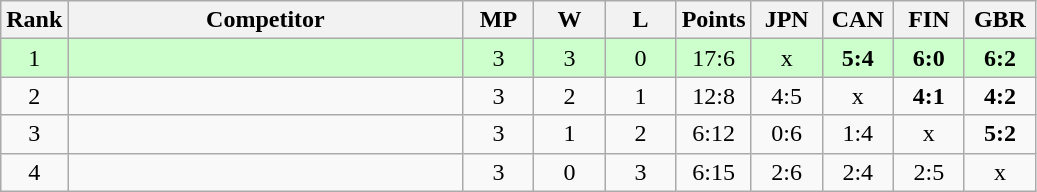<table class="wikitable" style="text-align:center">
<tr>
<th>Rank</th>
<th style="width:16em">Competitor</th>
<th style="width:2.5em">MP</th>
<th style="width:2.5em">W</th>
<th style="width:2.5em">L</th>
<th>Points</th>
<th style="width:2.5em">JPN</th>
<th style="width:2.5em">CAN</th>
<th style="width:2.5em">FIN</th>
<th style="width:2.5em">GBR</th>
</tr>
<tr style="background:#cfc;">
<td>1</td>
<td style="text-align:left"></td>
<td>3</td>
<td>3</td>
<td>0</td>
<td>17:6</td>
<td>x</td>
<td><strong>5:4</strong></td>
<td><strong>6:0</strong></td>
<td><strong>6:2</strong></td>
</tr>
<tr>
<td>2</td>
<td style="text-align:left"></td>
<td>3</td>
<td>2</td>
<td>1</td>
<td>12:8</td>
<td>4:5</td>
<td>x</td>
<td><strong>4:1</strong></td>
<td><strong>4:2</strong></td>
</tr>
<tr>
<td>3</td>
<td style="text-align:left"></td>
<td>3</td>
<td>1</td>
<td>2</td>
<td>6:12</td>
<td>0:6</td>
<td>1:4</td>
<td>x</td>
<td><strong>5:2</strong></td>
</tr>
<tr>
<td>4</td>
<td style="text-align:left"></td>
<td>3</td>
<td>0</td>
<td>3</td>
<td>6:15</td>
<td>2:6</td>
<td>2:4</td>
<td>2:5</td>
<td>x</td>
</tr>
</table>
